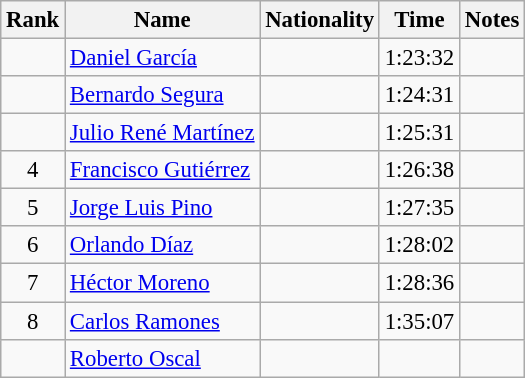<table class="wikitable sortable" style="text-align:center;font-size:95%">
<tr>
<th>Rank</th>
<th>Name</th>
<th>Nationality</th>
<th>Time</th>
<th>Notes</th>
</tr>
<tr>
<td></td>
<td align=left><a href='#'>Daniel García</a></td>
<td align=left></td>
<td>1:23:32</td>
<td></td>
</tr>
<tr>
<td></td>
<td align=left><a href='#'>Bernardo Segura</a></td>
<td align=left></td>
<td>1:24:31</td>
<td></td>
</tr>
<tr>
<td></td>
<td align=left><a href='#'>Julio René Martínez</a></td>
<td align=left></td>
<td>1:25:31</td>
<td></td>
</tr>
<tr>
<td>4</td>
<td align=left><a href='#'>Francisco Gutiérrez</a></td>
<td align=left></td>
<td>1:26:38</td>
<td></td>
</tr>
<tr>
<td>5</td>
<td align=left><a href='#'>Jorge Luis Pino</a></td>
<td align=left></td>
<td>1:27:35</td>
<td></td>
</tr>
<tr>
<td>6</td>
<td align=left><a href='#'>Orlando Díaz</a></td>
<td align=left></td>
<td>1:28:02</td>
<td></td>
</tr>
<tr>
<td>7</td>
<td align=left><a href='#'>Héctor Moreno</a></td>
<td align=left></td>
<td>1:28:36</td>
<td></td>
</tr>
<tr>
<td>8</td>
<td align=left><a href='#'>Carlos Ramones</a></td>
<td align=left></td>
<td>1:35:07</td>
<td></td>
</tr>
<tr>
<td></td>
<td align=left><a href='#'>Roberto Oscal</a></td>
<td align=left></td>
<td></td>
<td></td>
</tr>
</table>
